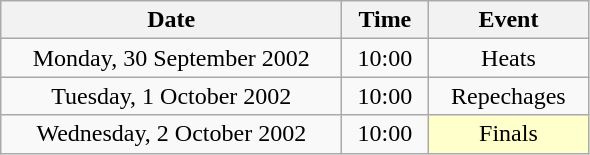<table class = "wikitable" style="text-align:center;">
<tr>
<th width=220>Date</th>
<th width=50>Time</th>
<th width=100>Event</th>
</tr>
<tr>
<td>Monday, 30 September 2002</td>
<td>10:00</td>
<td>Heats</td>
</tr>
<tr>
<td>Tuesday, 1 October 2002</td>
<td>10:00</td>
<td>Repechages</td>
</tr>
<tr>
<td>Wednesday, 2 October 2002</td>
<td>10:00</td>
<td bgcolor=ffffcc>Finals</td>
</tr>
</table>
